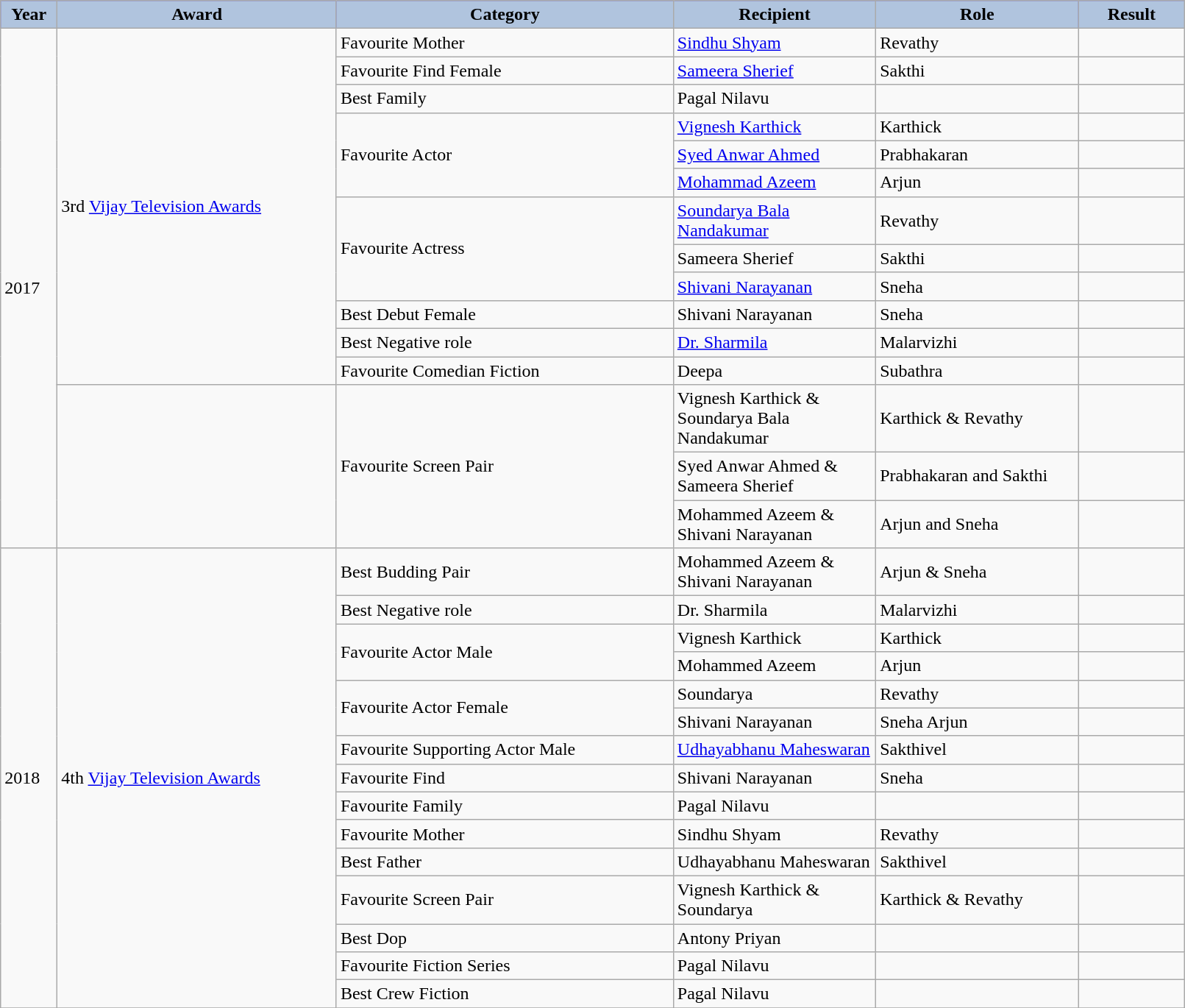<table class="wikitable" width="85%">
<tr bgcolor="blue">
<th style="width:20pt; background:LightSteelBlue;">Year</th>
<th style="width:140pt; background:LightSteelBlue;">Award</th>
<th style="width:170pt; background:LightSteelBlue;">Category</th>
<th style="width:100pt; background:LightSteelBlue;">Recipient</th>
<th style="width:100pt; background:LightSteelBlue;">Role</th>
<th style="width:50pt; background:LightSteelBlue;">Result</th>
</tr>
<tr>
<td rowspan="15">2017 </td>
<td rowspan="12">3rd <a href='#'>Vijay Television Awards</a></td>
<td>Favourite Mother</td>
<td><a href='#'>Sindhu Shyam</a></td>
<td>Revathy</td>
<td></td>
</tr>
<tr>
<td>Favourite Find Female</td>
<td><a href='#'>Sameera Sherief</a></td>
<td>Sakthi</td>
<td></td>
</tr>
<tr>
<td>Best Family</td>
<td>Pagal Nilavu</td>
<td></td>
<td></td>
</tr>
<tr>
<td rowspan="3">Favourite Actor</td>
<td><a href='#'>Vignesh Karthick</a></td>
<td>Karthick</td>
<td></td>
</tr>
<tr>
<td><a href='#'>Syed Anwar Ahmed</a></td>
<td>Prabhakaran</td>
<td></td>
</tr>
<tr>
<td><a href='#'>Mohammad Azeem</a></td>
<td>Arjun</td>
<td></td>
</tr>
<tr>
<td rowspan="3">Favourite Actress</td>
<td><a href='#'>Soundarya Bala Nandakumar</a></td>
<td>Revathy</td>
<td></td>
</tr>
<tr>
<td>Sameera Sherief</td>
<td>Sakthi</td>
<td></td>
</tr>
<tr>
<td><a href='#'>Shivani Narayanan</a></td>
<td>Sneha</td>
<td></td>
</tr>
<tr>
<td>Best Debut Female</td>
<td>Shivani Narayanan</td>
<td>Sneha</td>
<td></td>
</tr>
<tr>
<td>Best Negative role</td>
<td><a href='#'>Dr. Sharmila</a></td>
<td>Malarvizhi</td>
<td></td>
</tr>
<tr>
<td>Favourite Comedian Fiction</td>
<td>Deepa</td>
<td>Subathra</td>
<td></td>
</tr>
<tr>
<td rowspan="3"></td>
<td rowspan="3">Favourite Screen Pair</td>
<td>Vignesh Karthick & Soundarya Bala Nandakumar</td>
<td>Karthick & Revathy</td>
<td></td>
</tr>
<tr>
<td>Syed Anwar Ahmed & Sameera Sherief</td>
<td>Prabhakaran and Sakthi</td>
<td></td>
</tr>
<tr>
<td>Mohammed Azeem & Shivani Narayanan</td>
<td>Arjun and Sneha</td>
<td></td>
</tr>
<tr>
<td rowspan="15">2018</td>
<td rowspan="15">4th <a href='#'>Vijay Television Awards</a></td>
<td>Best Budding Pair</td>
<td>Mohammed Azeem & Shivani Narayanan</td>
<td>Arjun & Sneha</td>
<td></td>
</tr>
<tr>
<td>Best Negative role</td>
<td>Dr. Sharmila</td>
<td>Malarvizhi</td>
<td></td>
</tr>
<tr>
<td rowspan="2">Favourite Actor Male</td>
<td>Vignesh Karthick</td>
<td>Karthick</td>
<td></td>
</tr>
<tr>
<td>Mohammed Azeem</td>
<td>Arjun</td>
<td></td>
</tr>
<tr>
<td rowspan="2">Favourite Actor Female</td>
<td>Soundarya</td>
<td>Revathy</td>
<td></td>
</tr>
<tr>
<td>Shivani Narayanan</td>
<td>Sneha Arjun</td>
<td></td>
</tr>
<tr>
<td>Favourite Supporting Actor Male</td>
<td><a href='#'>Udhayabhanu Maheswaran</a></td>
<td>Sakthivel</td>
<td></td>
</tr>
<tr>
<td>Favourite Find</td>
<td>Shivani Narayanan</td>
<td>Sneha</td>
<td></td>
</tr>
<tr>
<td>Favourite Family</td>
<td>Pagal Nilavu</td>
<td></td>
<td></td>
</tr>
<tr>
<td>Favourite Mother</td>
<td>Sindhu Shyam</td>
<td>Revathy</td>
<td></td>
</tr>
<tr>
<td>Best Father</td>
<td>Udhayabhanu Maheswaran</td>
<td>Sakthivel</td>
<td></td>
</tr>
<tr>
<td>Favourite Screen Pair</td>
<td>Vignesh Karthick & Soundarya</td>
<td>Karthick & Revathy</td>
<td></td>
</tr>
<tr>
<td>Best Dop</td>
<td>Antony Priyan</td>
<td></td>
<td></td>
</tr>
<tr>
<td>Favourite Fiction Series</td>
<td>Pagal Nilavu</td>
<td></td>
<td></td>
</tr>
<tr>
<td>Best Crew Fiction</td>
<td>Pagal Nilavu</td>
<td></td>
<td></td>
</tr>
<tr>
</tr>
</table>
